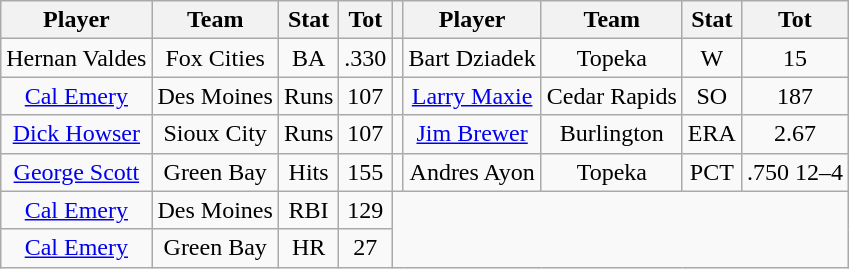<table class="wikitable" style="text-align:center">
<tr>
<th>Player</th>
<th>Team</th>
<th>Stat</th>
<th>Tot</th>
<th></th>
<th>Player</th>
<th>Team</th>
<th>Stat</th>
<th>Tot</th>
</tr>
<tr>
<td>Hernan Valdes</td>
<td>Fox Cities</td>
<td>BA</td>
<td>.330</td>
<td></td>
<td>Bart Dziadek</td>
<td>Topeka</td>
<td>W</td>
<td>15</td>
</tr>
<tr>
<td><a href='#'>Cal Emery</a></td>
<td>Des Moines</td>
<td>Runs</td>
<td>107</td>
<td></td>
<td><a href='#'>Larry Maxie</a></td>
<td>Cedar Rapids</td>
<td>SO</td>
<td>187</td>
</tr>
<tr>
<td><a href='#'>Dick Howser</a></td>
<td>Sioux City</td>
<td>Runs</td>
<td>107</td>
<td></td>
<td><a href='#'>Jim Brewer</a></td>
<td>Burlington</td>
<td>ERA</td>
<td>2.67</td>
</tr>
<tr>
<td><a href='#'>George Scott</a></td>
<td>Green Bay</td>
<td>Hits</td>
<td>155</td>
<td></td>
<td>Andres Ayon</td>
<td>Topeka</td>
<td>PCT</td>
<td>.750 12–4</td>
</tr>
<tr>
<td><a href='#'>Cal Emery</a></td>
<td>Des Moines</td>
<td>RBI</td>
<td>129</td>
</tr>
<tr>
<td><a href='#'>Cal Emery</a></td>
<td>Green Bay</td>
<td>HR</td>
<td>27</td>
</tr>
</table>
